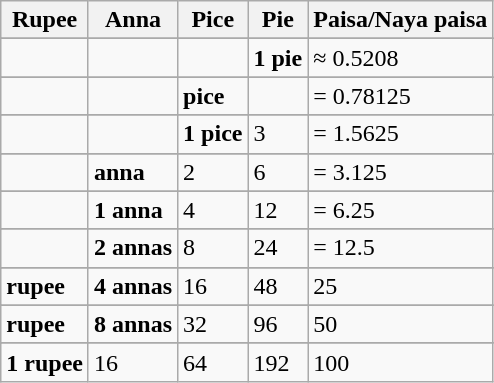<table class="wikitable" style="font-size: 100%;">
<tr>
<th>Rupee</th>
<th>Anna</th>
<th>Pice</th>
<th>Pie</th>
<th>Paisa/Naya paisa</th>
</tr>
<tr>
</tr>
<tr>
<td></td>
<td><strong></strong></td>
<td></td>
<td><strong>1 pie</strong></td>
<td> ≈ 0.5208</td>
</tr>
<tr>
</tr>
<tr>
<td></td>
<td></td>
<td><strong> pice</strong></td>
<td></td>
<td> = 0.78125</td>
</tr>
<tr>
</tr>
<tr>
<td></td>
<td></td>
<td><strong>1 pice</strong></td>
<td>3</td>
<td> = 1.5625</td>
</tr>
<tr>
</tr>
<tr>
<td></td>
<td><strong> anna</strong></td>
<td>2</td>
<td>6</td>
<td> = 3.125</td>
</tr>
<tr>
</tr>
<tr>
<td></td>
<td><strong>1 anna</strong></td>
<td>4</td>
<td>12</td>
<td> = 6.25</td>
</tr>
<tr>
</tr>
<tr>
<td></td>
<td><strong>2 annas</strong></td>
<td>8</td>
<td>24</td>
<td> = 12.5</td>
</tr>
<tr>
</tr>
<tr>
<td><strong> rupee</strong></td>
<td><strong>4 annas</strong></td>
<td>16</td>
<td>48</td>
<td>25</td>
</tr>
<tr>
</tr>
<tr>
<td><strong> rupee</strong></td>
<td><strong>8 annas</strong></td>
<td>32</td>
<td>96</td>
<td>50</td>
</tr>
<tr>
</tr>
<tr>
<td><strong>1 rupee</strong></td>
<td>16</td>
<td>64</td>
<td>192</td>
<td>100</td>
</tr>
</table>
